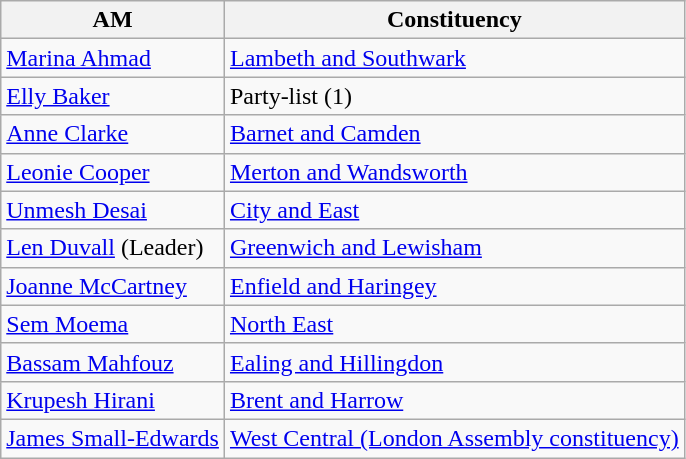<table class="wikitable">
<tr>
<th>AM</th>
<th>Constituency</th>
</tr>
<tr>
<td><a href='#'>Marina Ahmad</a></td>
<td><a href='#'>Lambeth and Southwark</a></td>
</tr>
<tr>
<td><a href='#'>Elly Baker</a></td>
<td>Party-list (1)</td>
</tr>
<tr>
<td><a href='#'>Anne Clarke</a></td>
<td><a href='#'>Barnet and Camden</a></td>
</tr>
<tr>
<td><a href='#'>Leonie Cooper</a></td>
<td><a href='#'>Merton and Wandsworth</a></td>
</tr>
<tr>
<td><a href='#'>Unmesh Desai</a></td>
<td><a href='#'>City and East</a></td>
</tr>
<tr>
<td><a href='#'>Len Duvall</a> (Leader)</td>
<td><a href='#'>Greenwich and Lewisham</a></td>
</tr>
<tr>
<td><a href='#'>Joanne McCartney</a></td>
<td><a href='#'>Enfield and Haringey</a></td>
</tr>
<tr>
<td><a href='#'>Sem Moema</a></td>
<td><a href='#'>North East</a></td>
</tr>
<tr>
<td><a href='#'>Bassam Mahfouz</a></td>
<td><a href='#'>Ealing and Hillingdon</a></td>
</tr>
<tr>
<td><a href='#'>Krupesh Hirani</a></td>
<td><a href='#'>Brent and Harrow</a></td>
</tr>
<tr>
<td><a href='#'>James Small-Edwards</a></td>
<td><a href='#'>West Central (London Assembly constituency)</a></td>
</tr>
</table>
